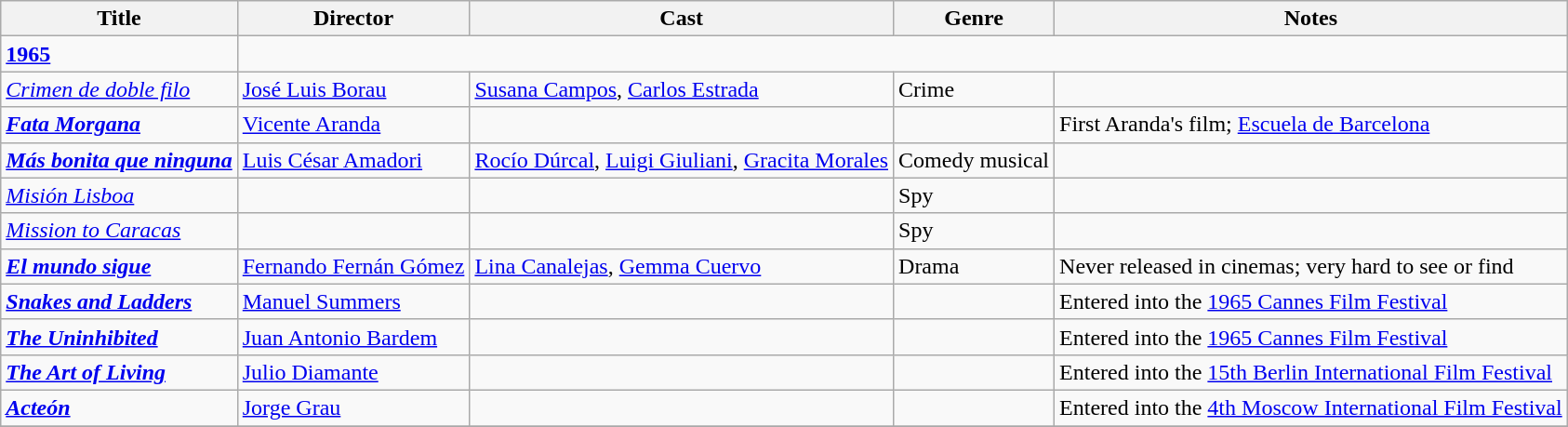<table class="wikitable">
<tr>
<th>Title</th>
<th>Director</th>
<th>Cast</th>
<th>Genre</th>
<th>Notes</th>
</tr>
<tr>
<td><strong><a href='#'>1965</a></strong></td>
</tr>
<tr>
<td><em><a href='#'>Crimen de doble filo</a></em></td>
<td><a href='#'>José Luis Borau</a></td>
<td><a href='#'>Susana Campos</a>, <a href='#'>Carlos Estrada</a></td>
<td>Crime</td>
<td></td>
</tr>
<tr>
<td><strong><em><a href='#'>Fata Morgana</a></em></strong></td>
<td><a href='#'>Vicente Aranda</a></td>
<td></td>
<td></td>
<td>First Aranda's film; <a href='#'>Escuela de Barcelona</a></td>
</tr>
<tr>
<td><strong><em><a href='#'>Más bonita que ninguna</a></em></strong></td>
<td><a href='#'>Luis César Amadori</a></td>
<td><a href='#'>Rocío Dúrcal</a>, <a href='#'>Luigi Giuliani</a>, <a href='#'>Gracita Morales</a></td>
<td>Comedy musical</td>
<td></td>
</tr>
<tr>
<td><em><a href='#'>Misión Lisboa</a></em></td>
<td></td>
<td></td>
<td>Spy</td>
<td></td>
</tr>
<tr>
<td><em><a href='#'>Mission to Caracas</a></em></td>
<td></td>
<td></td>
<td>Spy</td>
<td></td>
</tr>
<tr>
<td><strong><em><a href='#'>El mundo sigue</a></em></strong></td>
<td><a href='#'>Fernando Fernán Gómez</a></td>
<td><a href='#'>Lina Canalejas</a>, <a href='#'>Gemma Cuervo</a></td>
<td>Drama</td>
<td>Never released in cinemas; very hard to see or find</td>
</tr>
<tr>
<td><strong><em><a href='#'>Snakes and Ladders</a></em></strong></td>
<td><a href='#'>Manuel Summers</a></td>
<td></td>
<td></td>
<td>Entered into the <a href='#'>1965 Cannes Film Festival</a></td>
</tr>
<tr>
<td><strong><em><a href='#'>The Uninhibited</a></em></strong></td>
<td><a href='#'>Juan Antonio Bardem</a></td>
<td></td>
<td></td>
<td>Entered into the <a href='#'>1965 Cannes Film Festival</a></td>
</tr>
<tr>
<td><strong><em><a href='#'>The Art of Living</a></em></strong></td>
<td><a href='#'>Julio Diamante</a></td>
<td></td>
<td></td>
<td>Entered into the <a href='#'>15th Berlin International Film Festival</a></td>
</tr>
<tr>
<td><strong><em><a href='#'>Acteón</a></em></strong></td>
<td><a href='#'>Jorge Grau</a></td>
<td></td>
<td></td>
<td>Entered into the <a href='#'>4th Moscow International Film Festival</a></td>
</tr>
<tr>
</tr>
</table>
